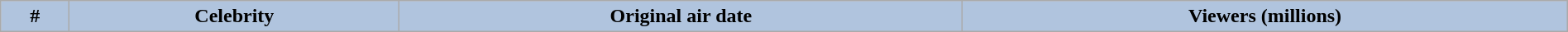<table class="wikitable plainrowheaders sortable" style="width:100%; margin:auto; background:#fff;">
<tr style="background:#b0c4de;">
<th scope="col" style="background:#b0c4de; width:3em;">#</th>
<th scope="col" style="background:#b0c4de;">Celebrity</th>
<th scope="col" style="background:#b0c4de;">Original air date</th>
<th scope="col" style="background:#b0c4de;">Viewers (millions)<br>


</th>
</tr>
</table>
